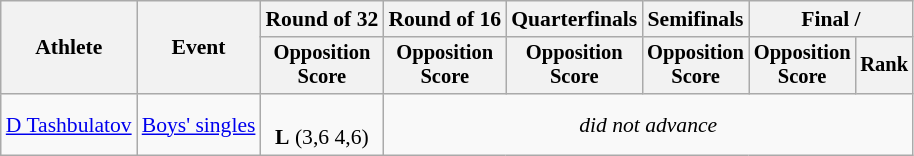<table class=wikitable style="font-size:90%">
<tr>
<th rowspan=2>Athlete</th>
<th rowspan=2>Event</th>
<th>Round of 32</th>
<th>Round of 16</th>
<th>Quarterfinals</th>
<th>Semifinals</th>
<th colspan=2>Final / </th>
</tr>
<tr style="font-size:95%">
<th>Opposition<br>Score</th>
<th>Opposition<br>Score</th>
<th>Opposition<br>Score</th>
<th>Opposition<br>Score</th>
<th>Opposition<br>Score</th>
<th>Rank</th>
</tr>
<tr align=center>
<td align=left><a href='#'>D Tashbulatov</a></td>
<td align=left><a href='#'>Boys' singles</a></td>
<td> <br> <strong>L</strong> (3,6 4,6)</td>
<td Colspan=5><em>did not advance</em></td>
</tr>
</table>
